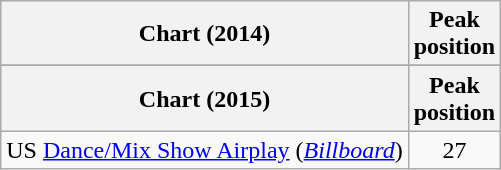<table class="wikitable sortable plainrowheaders">
<tr>
<th>Chart (2014)</th>
<th>Peak<br>position</th>
</tr>
<tr>
</tr>
<tr>
</tr>
<tr>
</tr>
<tr>
</tr>
<tr>
<th>Chart (2015)</th>
<th>Peak<br>position</th>
</tr>
<tr>
<td>US <a href='#'>Dance/Mix Show Airplay</a> (<em><a href='#'>Billboard</a></em>)</td>
<td style="text-align:center;">27</td>
</tr>
</table>
